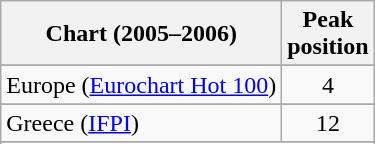<table class="wikitable sortable">
<tr>
<th>Chart (2005–2006)</th>
<th>Peak<br>position</th>
</tr>
<tr>
</tr>
<tr>
</tr>
<tr>
</tr>
<tr>
</tr>
<tr>
</tr>
<tr>
</tr>
<tr>
<td>Europe (<a href='#'>Eurochart Hot 100</a>)</td>
<td align="center">4</td>
</tr>
<tr>
</tr>
<tr>
</tr>
<tr>
</tr>
<tr>
<td>Greece (<a href='#'>IFPI</a>)</td>
<td align="center">12</td>
</tr>
<tr>
</tr>
<tr>
</tr>
<tr>
</tr>
<tr>
</tr>
<tr>
</tr>
<tr>
</tr>
<tr>
</tr>
<tr>
</tr>
<tr>
</tr>
<tr>
</tr>
<tr>
</tr>
</table>
